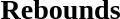<table style="width:100%;">
<tr>
<td style="width:50%; vertical-align:top;"><br><h3>Rebounds</h3>


</td>
</tr>
</table>
